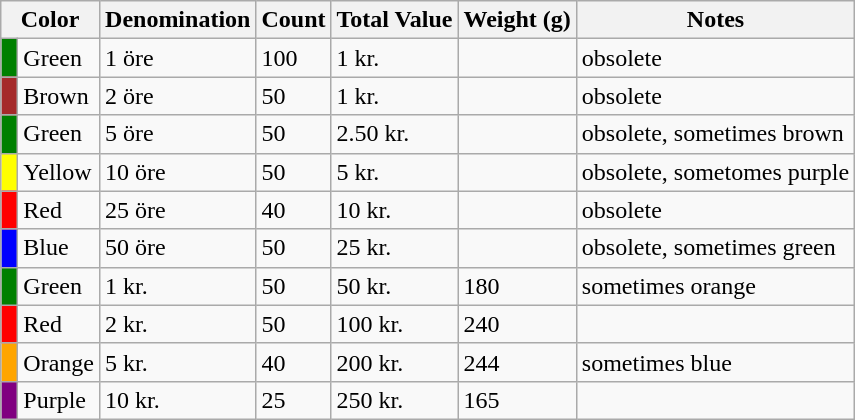<table class="wikitable">
<tr>
<th colspan=2>Color</th>
<th>Denomination</th>
<th>Count</th>
<th>Total Value</th>
<th>Weight (g)</th>
<th>Notes</th>
</tr>
<tr>
<td style="background:Green"> </td>
<td>Green</td>
<td>1 öre</td>
<td>100</td>
<td>1 kr.</td>
<td></td>
<td>obsolete</td>
</tr>
<tr>
<td style="background:Brown"> </td>
<td>Brown</td>
<td>2 öre</td>
<td>50</td>
<td>1 kr.</td>
<td></td>
<td>obsolete</td>
</tr>
<tr>
<td style="background:Green"> </td>
<td>Green</td>
<td>5 öre</td>
<td>50</td>
<td>2.50 kr.</td>
<td></td>
<td>obsolete, sometimes brown</td>
</tr>
<tr>
<td style="background:Yellow"> </td>
<td>Yellow</td>
<td>10 öre</td>
<td>50</td>
<td>5 kr.</td>
<td></td>
<td>obsolete, sometomes purple</td>
</tr>
<tr>
<td style="background:Red"> </td>
<td>Red</td>
<td>25 öre</td>
<td>40</td>
<td>10 kr.</td>
<td></td>
<td>obsolete</td>
</tr>
<tr>
<td style="background:Blue"> </td>
<td>Blue</td>
<td>50 öre</td>
<td>50</td>
<td>25 kr.</td>
<td></td>
<td>obsolete, sometimes green</td>
</tr>
<tr>
<td style="background:Green"> </td>
<td>Green</td>
<td>1 kr.</td>
<td>50</td>
<td>50 kr.</td>
<td>180</td>
<td>sometimes orange</td>
</tr>
<tr>
<td style="background:Red"></td>
<td>Red</td>
<td>2 kr.</td>
<td>50</td>
<td>100 kr.</td>
<td>240</td>
<td></td>
</tr>
<tr>
<td style="background:Orange"></td>
<td>Orange</td>
<td>5 kr.</td>
<td>40</td>
<td>200 kr.</td>
<td>244</td>
<td>sometimes blue</td>
</tr>
<tr>
<td style="background:Purple"></td>
<td>Purple</td>
<td>10 kr.</td>
<td>25</td>
<td>250 kr.</td>
<td>165</td>
<td></td>
</tr>
</table>
